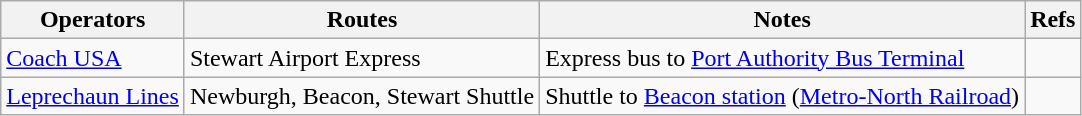<table class="wikitable">
<tr>
<th> Operators</th>
<th>Routes</th>
<th>Notes</th>
<th>Refs</th>
</tr>
<tr>
<td><a href='#'>Coach USA</a></td>
<td>Stewart Airport Express</td>
<td>Express bus to <a href='#'>Port Authority Bus Terminal</a></td>
<td></td>
</tr>
<tr>
<td><a href='#'>Leprechaun Lines</a></td>
<td>Newburgh, Beacon, Stewart Shuttle</td>
<td>Shuttle to <a href='#'>Beacon station</a> (<a href='#'>Metro-North Railroad</a>)</td>
<td></td>
</tr>
</table>
